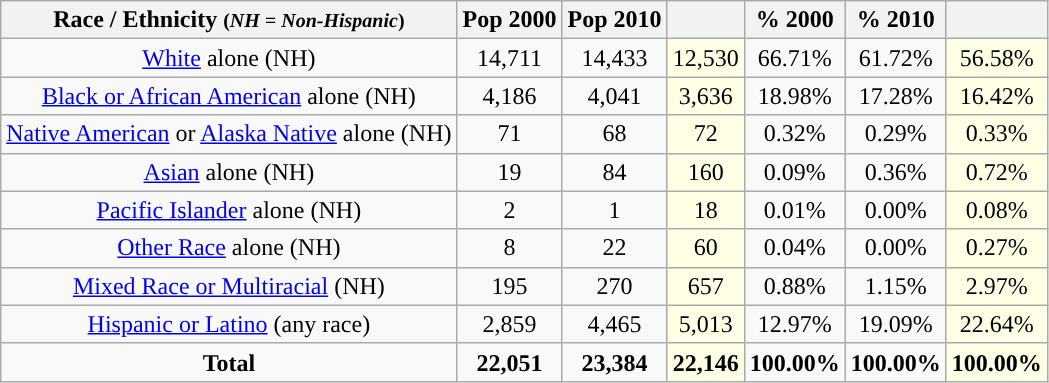<table class="wikitable" style="text-align:center;">
<tr>
<th>Race / Ethnicity <small>(<em>NH = Non-Hispanic</em>)</small></th>
<th>Pop 2000</th>
<th>Pop 2010</th>
<th></th>
<th>% 2000</th>
<th>% 2010</th>
<th></th>
</tr>
<tr>
<td><a href='#'>White</a> alone (NH)</td>
<td>14,711</td>
<td>14,433</td>
<td style='background: #ffffe6;'>12,530</td>
<td>66.71%</td>
<td>61.72%</td>
<td style='background: #ffffe6;'>56.58%</td>
</tr>
<tr>
<td><a href='#'>Black or African American</a> alone (NH)</td>
<td>4,186</td>
<td>4,041</td>
<td style='background: #ffffe6;'>3,636</td>
<td>18.98%</td>
<td>17.28%</td>
<td style='background: #ffffe6;'>16.42%</td>
</tr>
<tr>
<td><a href='#'>Native American</a> or <a href='#'>Alaska Native</a> alone (NH)</td>
<td>71</td>
<td>68</td>
<td style='background: #ffffe6;'>72</td>
<td>0.32%</td>
<td>0.29%</td>
<td style='background: #ffffe6;'>0.33%</td>
</tr>
<tr>
<td><a href='#'>Asian</a> alone (NH)</td>
<td>19</td>
<td>84</td>
<td style='background: #ffffe6;'>160</td>
<td>0.09%</td>
<td>0.36%</td>
<td style='background: #ffffe6;'>0.72%</td>
</tr>
<tr>
<td><a href='#'>Pacific Islander</a> alone (NH)</td>
<td>2</td>
<td>1</td>
<td style='background: #ffffe6;'>18</td>
<td>0.01%</td>
<td>0.00%</td>
<td style='background: #ffffe6;'>0.08%</td>
</tr>
<tr>
<td><a href='#'>Other Race</a> alone (NH)</td>
<td>8</td>
<td>22</td>
<td style='background: #ffffe6;'>60</td>
<td>0.04%</td>
<td>0.00%</td>
<td style='background: #ffffe6;'>0.27%</td>
</tr>
<tr>
<td><a href='#'>Mixed Race or Multiracial</a> (NH)</td>
<td>195</td>
<td>270</td>
<td style='background: #ffffe6;'>657</td>
<td>0.88%</td>
<td>1.15%</td>
<td style='background: #ffffe6;'>2.97%</td>
</tr>
<tr>
<td><a href='#'>Hispanic or Latino</a> (any race)</td>
<td>2,859</td>
<td>4,465</td>
<td style='background: #ffffe6;'>5,013</td>
<td>12.97%</td>
<td>19.09%</td>
<td style='background: #ffffe6;'>22.64%</td>
</tr>
<tr>
<td><strong>Total</strong></td>
<td><strong>22,051</strong></td>
<td><strong>23,384</strong></td>
<td style='background: #ffffe6;'><strong>22,146</strong></td>
<td><strong>100.00%</strong></td>
<td><strong>100.00%</strong></td>
<td style='background: #ffffe6;'><strong>100.00%</strong></td>
</tr>
</table>
